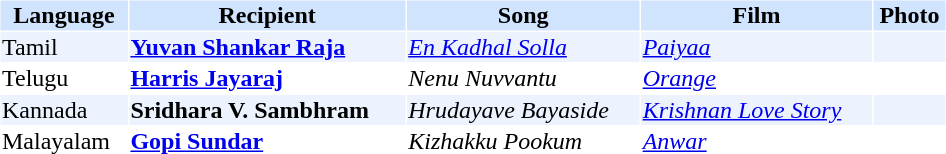<table cellspacing="1" cellpadding="1" border="0" style="width:50%;">
<tr style="background:#d1e4fd;">
<th>Language</th>
<th>Recipient</th>
<th>Song</th>
<th>Film</th>
<th>Photo</th>
</tr>
<tr style="background:#edf3fe;">
<td>Tamil</td>
<td><strong><a href='#'>Yuvan Shankar Raja</a></strong></td>
<td><em><a href='#'>En Kadhal Solla</a></em></td>
<td><em><a href='#'>Paiyaa</a></em></td>
<td></td>
</tr>
<tr>
<td>Telugu</td>
<td><strong><a href='#'>Harris Jayaraj</a></strong></td>
<td><em>Nenu Nuvvantu</em></td>
<td><em><a href='#'>Orange</a></em></td>
<td></td>
</tr>
<tr style="background:#edf3fe;">
<td>Kannada</td>
<td><strong>Sridhara V. Sambhram</strong></td>
<td><em>Hrudayave Bayaside</em></td>
<td><em><a href='#'>Krishnan Love Story</a></em></td>
<td></td>
</tr>
<tr>
<td>Malayalam</td>
<td><strong><a href='#'>Gopi Sundar</a></strong></td>
<td><em>Kizhakku Pookum</em></td>
<td><em><a href='#'>Anwar</a></em></td>
<td></td>
</tr>
</table>
